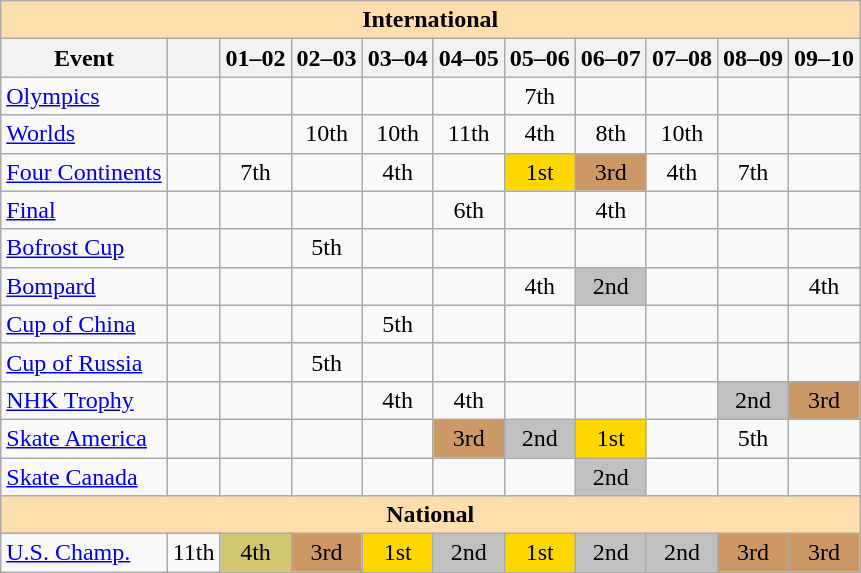<table class="wikitable" style="text-align:center">
<tr>
<th style="background-color: #ffdead; " colspan=11 align=center>International</th>
</tr>
<tr>
<th>Event</th>
<th></th>
<th>01–02</th>
<th>02–03</th>
<th>03–04</th>
<th>04–05</th>
<th>05–06</th>
<th>06–07</th>
<th>07–08</th>
<th>08–09</th>
<th>09–10</th>
</tr>
<tr>
<td align=left><a href='#'>Olympics</a></td>
<td></td>
<td></td>
<td></td>
<td></td>
<td></td>
<td>7th</td>
<td></td>
<td></td>
<td></td>
<td></td>
</tr>
<tr>
<td align=left><a href='#'>Worlds</a></td>
<td></td>
<td></td>
<td>10th</td>
<td>10th</td>
<td>11th</td>
<td>4th</td>
<td>8th</td>
<td>10th</td>
<td></td>
<td></td>
</tr>
<tr>
<td align=left><a href='#'>Four Continents</a></td>
<td></td>
<td>7th</td>
<td></td>
<td>4th</td>
<td></td>
<td bgcolor=gold>1st</td>
<td bgcolor=cc9966>3rd</td>
<td>4th</td>
<td>7th</td>
<td></td>
</tr>
<tr>
<td align=left> <a href='#'>Final</a></td>
<td></td>
<td></td>
<td></td>
<td></td>
<td>6th</td>
<td></td>
<td>4th</td>
<td></td>
<td></td>
<td></td>
</tr>
<tr>
<td align=left> <a href='#'>Bofrost Cup</a></td>
<td></td>
<td></td>
<td>5th</td>
<td></td>
<td></td>
<td></td>
<td></td>
<td></td>
<td></td>
<td></td>
</tr>
<tr>
<td align=left> <a href='#'>Bompard</a></td>
<td></td>
<td></td>
<td></td>
<td></td>
<td></td>
<td>4th</td>
<td bgcolor=silver>2nd</td>
<td></td>
<td></td>
<td>4th</td>
</tr>
<tr>
<td align=left> <a href='#'>Cup of China</a></td>
<td></td>
<td></td>
<td></td>
<td>5th</td>
<td></td>
<td></td>
<td></td>
<td></td>
<td></td>
<td></td>
</tr>
<tr>
<td align=left> <a href='#'>Cup of Russia</a></td>
<td></td>
<td></td>
<td>5th</td>
<td></td>
<td></td>
<td></td>
<td></td>
<td></td>
<td></td>
<td></td>
</tr>
<tr>
<td align=left> <a href='#'>NHK Trophy</a></td>
<td></td>
<td></td>
<td></td>
<td>4th</td>
<td>4th</td>
<td></td>
<td></td>
<td></td>
<td bgcolor=silver>2nd</td>
<td bgcolor=cc9966>3rd</td>
</tr>
<tr>
<td align=left> <a href='#'>Skate America</a></td>
<td></td>
<td></td>
<td></td>
<td></td>
<td bgcolor=cc9966>3rd</td>
<td bgcolor=silver>2nd</td>
<td bgcolor=gold>1st</td>
<td></td>
<td>5th</td>
<td></td>
</tr>
<tr>
<td align=left> <a href='#'>Skate Canada</a></td>
<td></td>
<td></td>
<td></td>
<td></td>
<td></td>
<td></td>
<td bgcolor=silver>2nd</td>
<td></td>
<td></td>
<td></td>
</tr>
<tr>
<th style="background-color: #ffdead; " colspan=11 align=center>National</th>
</tr>
<tr>
<td align=left><a href='#'>U.S. Champ.</a></td>
<td>11th</td>
<td bgcolor=d1c571>4th</td>
<td bgcolor=cc9966>3rd</td>
<td bgcolor=gold>1st</td>
<td bgcolor=silver>2nd</td>
<td bgcolor=gold>1st</td>
<td bgcolor=silver>2nd</td>
<td bgcolor=silver>2nd</td>
<td bgcolor=cc9966>3rd</td>
<td bgcolor=cc9966>3rd</td>
</tr>
</table>
